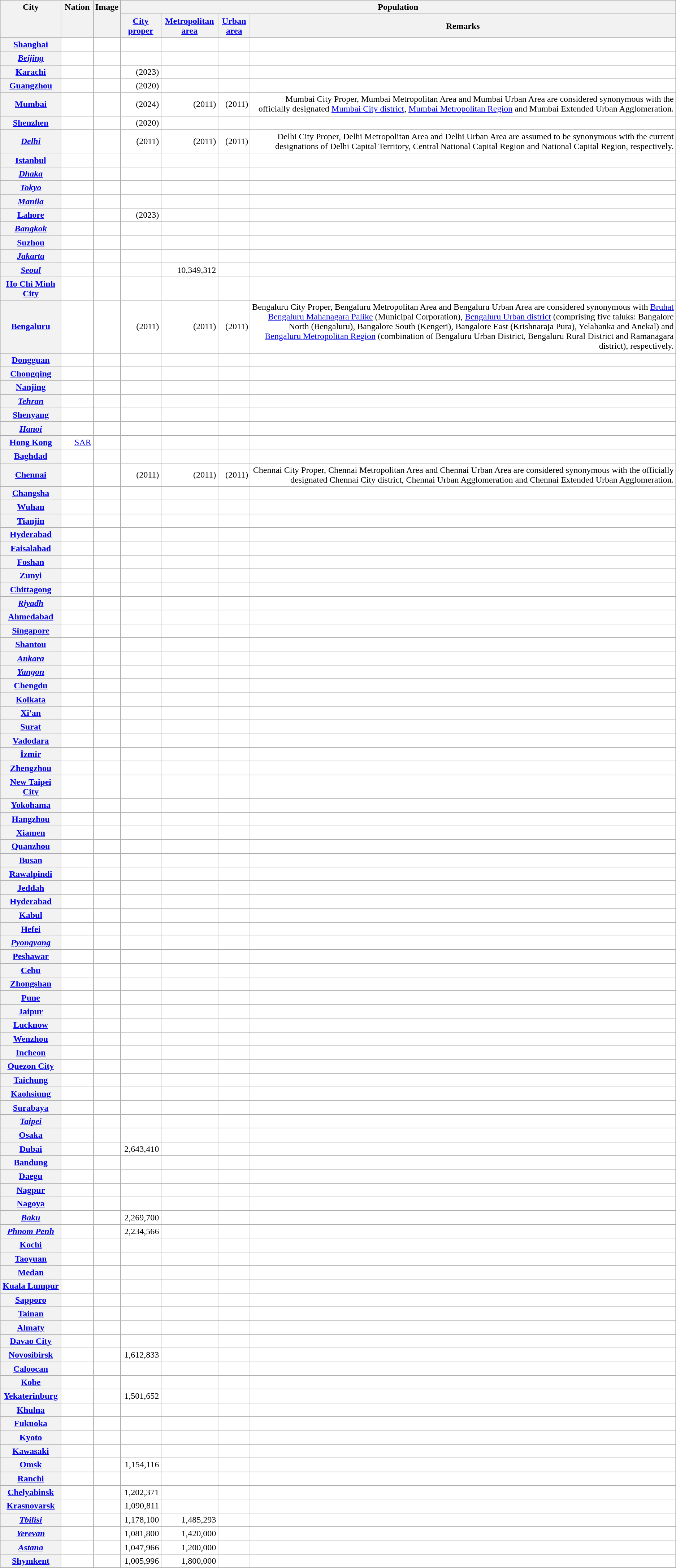<table class="sortable wikitable plainrowheaders static-row-numbers" style="text-align:right; background-color:white;">
<tr style="vertical-align:top;">
<th scope="col" style="border-bottom:none;" class="unsortable">City</th>
<th scope="col" style="border-bottom:none;" class="unsortable">Nation</th>
<th rowspan="2" scope="col" style="border-bottom:none;" class="unsortable">Image</th>
<th colspan="4" scope="col" class="unsortable">Population</th>
</tr>
<tr>
<th scope="col" style="border-top:none;"></th>
<th scope="col" style="border-top:none;"></th>
<th scope="col" data-sort-type="number"><a href='#'>City proper</a></th>
<th scope="col" data-sort-type="number"><a href='#'>Metropolitan area</a></th>
<th scope="col" data-sort-type="number"><a href='#'>Urban area</a></th>
<th>Remarks</th>
</tr>
<tr>
<th scope="row"><strong><a href='#'>Shanghai</a></strong></th>
<td style="text-align:left;padding-left:1.5em;"></td>
<td style="text-align:center;"></td>
<td></td>
<td></td>
<td></td>
<td></td>
</tr>
<tr>
<th scope="row"><em><a href='#'>Beijing</a></em></th>
<td style="text-align:left;padding-left:1.5em;"></td>
<td style="text-align:center;"></td>
<td></td>
<td></td>
<td></td>
<td></td>
</tr>
<tr>
<th scope="row"><strong><a href='#'>Karachi</a></strong></th>
<td style="text-align:left;padding-left:1.5em;"></td>
<td style="text-align:center;"></td>
<td> (2023)</td>
<td></td>
<td></td>
<td></td>
</tr>
<tr>
<th scope="row"><a href='#'>Guangzhou</a></th>
<td style="text-align:left;padding-left:1.5em;"></td>
<td style="text-align:center;"></td>
<td>(2020)</td>
<td></td>
<td></td>
<td></td>
</tr>
<tr>
<th scope="row"><strong><a href='#'>Mumbai</a></strong></th>
<td style="text-align:left;padding-left:1.5em;"></td>
<td style="text-align:center;"></td>
<td> (2024)</td>
<td> (2011)</td>
<td> (2011)</td>
<td>Mumbai City Proper, Mumbai Metropolitan Area and Mumbai Urban Area are considered synonymous with the officially designated <a href='#'>Mumbai City district</a>, <a href='#'>Mumbai Metropolitan Region</a> and Mumbai Extended Urban Agglomeration.</td>
</tr>
<tr>
<th scope="row"><a href='#'>Shenzhen</a></th>
<td style="text-align:left;padding-left:1.5em;"></td>
<td style="text-align:center;"></td>
<td>(2020)</td>
<td></td>
<td></td>
<td></td>
</tr>
<tr>
<th scope="row"><em><a href='#'>Delhi</a></em></th>
<td style="text-align:left;padding-left:1.5em;"></td>
<td style="text-align:center;"></td>
<td> (2011)</td>
<td> (2011)</td>
<td> (2011)</td>
<td>Delhi City Proper, Delhi Metropolitan Area and Delhi Urban Area are assumed to be synonymous with the current designations of Delhi Capital Territory, Central National Capital Region and National Capital Region, respectively.</td>
</tr>
<tr>
<th scope="row"><strong><a href='#'>Istanbul</a></strong></th>
<td style="text-align:left;padding-left:1.5em;"></td>
<td style="text-align:center;"></td>
<td></td>
<td></td>
<td></td>
<td></td>
</tr>
<tr>
<th scope="row"><strong><em><a href='#'>Dhaka</a></em></strong></th>
<td style="text-align:left;padding-left:1.5em;"></td>
<td style="text-align:center;"><br></td>
<td></td>
<td></td>
<td></td>
</tr>
<tr>
<th scope="row"><strong><em><a href='#'>Tokyo</a></em></strong></th>
<td style="text-align:left;padding-left:1.5em;"></td>
<td style="text-align:center;"></td>
<td></td>
<td></td>
<td></td>
<td></td>
</tr>
<tr>
<th scope="row"><strong><em><a href='#'>Manila</a></em></strong></th>
<td style="text-align:left;padding-left:1.5em;"></td>
<td style="text-align:center;"></td>
<td></td>
<td></td>
<td></td>
<td></td>
</tr>
<tr>
<th scope="row"><strong><a href='#'>Lahore</a></strong></th>
<td style="text-align:left;padding-left:1.5em;"></td>
<td style="text-align:center;"></td>
<td>(2023)</td>
<td></td>
<td></td>
<td></td>
</tr>
<tr>
<th scope="row"><strong><em><a href='#'>Bangkok</a></em></strong></th>
<td style="text-align:left;padding-left:1.5em;"></td>
<td style="text-align:center;"></td>
<td></td>
<td></td>
<td></td>
<td></td>
</tr>
<tr>
<th scope="row"><a href='#'>Suzhou</a></th>
<td style="text-align:left;padding-left:1.5em;"></td>
<td style="text-align:center;"></td>
<td></td>
<td></td>
<td></td>
<td></td>
</tr>
<tr>
<th scope="row"><strong><em><a href='#'>Jakarta</a></em></strong></th>
<td style="text-align:left;padding-left:1.5em;"></td>
<td style="text-align:center;"></td>
<td></td>
<td></td>
<td></td>
<td></td>
</tr>
<tr>
<th scope="row"><strong><em><a href='#'>Seoul</a></em></strong></th>
<td style="text-align:left;padding-left:1.5em;"></td>
<td style="text-align:center;"></td>
<td></td>
<td> 10,349,312</td>
<td></td>
<td></td>
</tr>
<tr>
<th scope="row"><strong><a href='#'>Ho Chi Minh City</a></strong></th>
<td style="text-align:left;padding-left:1.5em;"></td>
<td style="text-align:center;"></td>
<td></td>
<td></td>
<td></td>
<td></td>
</tr>
<tr>
<th scope="row"><a href='#'>Bengaluru</a></th>
<td style="text-align:left;padding-left:1.5em;"></td>
<td style="text-align:center;"></td>
<td> (2011)</td>
<td> (2011)</td>
<td> (2011)</td>
<td>Bengaluru City Proper, Bengaluru Metropolitan Area and Bengaluru Urban Area are considered synonymous with <a href='#'>Bruhat Bengaluru Mahanagara Palike</a> (Municipal Corporation), <a href='#'>Bengaluru Urban district</a> (comprising five taluks: Bangalore North (Bengaluru), Bangalore South (Kengeri), Bangalore East (Krishnaraja Pura), Yelahanka and Anekal) and <a href='#'>Bengaluru Metropolitan Region</a> (combination of Bengaluru Urban District, Bengaluru Rural District and Ramanagara district), respectively.</td>
</tr>
<tr>
<th scope="row"><a href='#'>Dongguan</a></th>
<td style="text-align:left;padding-left:1.5em;"></td>
<td style="text-align:center;"></td>
<td></td>
<td></td>
<td></td>
<td></td>
</tr>
<tr>
<th scope="row"><a href='#'>Chongqing</a></th>
<td style="text-align:left;padding-left:1.5em;"></td>
<td style="text-align:center;"></td>
<td></td>
<td></td>
<td></td>
<td></td>
</tr>
<tr>
<th scope="row"><a href='#'>Nanjing</a></th>
<td style="text-align:left;padding-left:1.5em;"></td>
<td style="text-align:center;"></td>
<td></td>
<td></td>
<td></td>
<td></td>
</tr>
<tr>
<th scope="row"><strong><em><a href='#'>Tehran</a></em></strong></th>
<td style="text-align:left;padding-left:1.5em;"></td>
<td style="text-align:center;"></td>
<td></td>
<td></td>
<td></td>
<td></td>
</tr>
<tr>
<th scope="row"><a href='#'>Shenyang</a></th>
<td style="text-align:left;padding-left:1.5em;"></td>
<td style="text-align:center;"></td>
<td></td>
<td></td>
<td></td>
<td></td>
</tr>
<tr>
<th scope="row"><em><a href='#'>Hanoi</a></em></th>
<td style="text-align:left;padding-left:1.5em;"></td>
<td style="text-align:center;"></td>
<td></td>
<td></td>
<td></td>
<td></td>
</tr>
<tr>
<th scope="row"><a href='#'>Hong Kong</a></th>
<td style="text-align:left;padding-left:1.5em;"> <a href='#'>SAR</a></td>
<td style="text-align:center;"></td>
<td></td>
<td></td>
<td></td>
<td></td>
</tr>
<tr>
<th scope="row"><a href='#'>Baghdad</a></th>
<td style="text-align:left;padding-left:1.5em;"></td>
<td style="text-align:center;"></td>
<td></td>
<td></td>
<td></td>
<td></td>
</tr>
<tr>
<th scope="row"><a href='#'>Chennai</a></th>
<td style="text-align:left;padding-left:1.5em;"></td>
<td style="text-align:center;"></td>
<td> (2011)</td>
<td> (2011)</td>
<td> (2011)</td>
<td>Chennai City Proper, Chennai Metropolitan Area and Chennai Urban Area are considered synonymous with the officially designated Chennai City district, Chennai Urban Agglomeration and Chennai Extended Urban Agglomeration.</td>
</tr>
<tr>
<th scope="row"><a href='#'>Changsha</a></th>
<td style="text-align:left;padding-left:1.5em;"></td>
<td style="text-align:center;"></td>
<td></td>
<td></td>
<td></td>
<td></td>
</tr>
<tr>
<th scope="row"><a href='#'>Wuhan</a></th>
<td style="text-align:left;padding-left:1.5em;"></td>
<td style="text-align:center;"></td>
<td></td>
<td></td>
<td></td>
<td></td>
</tr>
<tr>
<th scope="row"><a href='#'>Tianjin</a></th>
<td style="text-align:left;padding-left:1.5em;"></td>
<td style="text-align:center;"></td>
<td></td>
<td></td>
<td></td>
<td></td>
</tr>
<tr>
<th scope="row"><a href='#'>Hyderabad</a></th>
<td style="text-align:left;padding-left:1.5em;"></td>
<td style="text-align:center;"></td>
<td></td>
<td></td>
<td></td>
<td></td>
</tr>
<tr>
<th scope="row"><a href='#'>Faisalabad</a></th>
<td style="text-align:left;padding-left:1.5em;"></td>
<td style="text-align:center;"></td>
<td></td>
<td></td>
<td></td>
<td></td>
</tr>
<tr>
<th scope="row"><a href='#'>Foshan</a></th>
<td style="text-align:left;padding-left:1.5em;"></td>
<td style="text-align:center;"></td>
<td></td>
<td></td>
<td></td>
<td></td>
</tr>
<tr>
<th scope="row"><a href='#'>Zunyi</a></th>
<td style="text-align:left;padding-left:1.5em;"></td>
<td style="text-align:center;"></td>
<td></td>
<td></td>
<td></td>
<td></td>
</tr>
<tr>
<th scope="row"><a href='#'>Chittagong</a></th>
<td style="text-align:left;padding-left:1.5em;"></td>
<td style="text-align:center;"></td>
<td></td>
<td></td>
<td></td>
</tr>
<tr>
<th scope="row"><strong><em><a href='#'>Riyadh</a></em></strong></th>
<td style="text-align:left;padding-left:1.5em;"></td>
<td style="text-align:center;"></td>
<td></td>
<td></td>
<td></td>
<td></td>
</tr>
<tr>
<th scope="row"><a href='#'>Ahmedabad</a></th>
<td style="text-align:left;padding-left:1.5em;"></td>
<td style="text-align:center;"></td>
<td></td>
<td></td>
<td></td>
<td></td>
</tr>
<tr>
<th scope="row"><a href='#'>Singapore</a></th>
<td style="text-align:left;padding-left:1.5em;"></td>
<td style="text-align:center;"></td>
<td></td>
<td></td>
<td></td>
<td></td>
</tr>
<tr>
<th scope="row"><a href='#'>Shantou</a></th>
<td style="text-align:left;padding-left:1.5em;"></td>
<td style="text-align:center;"></td>
<td></td>
<td></td>
<td></td>
<td></td>
</tr>
<tr>
<th scope="row"><em><a href='#'>Ankara</a></em></th>
<td style="text-align:left;padding-left:1.5em;"></td>
<td style="text-align:center;"></td>
<td></td>
<td></td>
<td></td>
<td></td>
</tr>
<tr>
<th scope="row"><em><a href='#'>Yangon</a></em></th>
<td style="text-align:left;padding-left:1.5em;"></td>
<td style="text-align:center;"></td>
<td></td>
<td></td>
<td></td>
<td></td>
</tr>
<tr>
<th scope="row"><a href='#'>Chengdu</a></th>
<td style="text-align:left;padding-left:1.5em;"></td>
<td style="text-align:center;"></td>
<td></td>
<td></td>
<td></td>
<td></td>
</tr>
<tr>
<th scope="row"><a href='#'>Kolkata</a></th>
<td style="text-align:left;padding-left:1.5em;"></td>
<td style="text-align:center;"></td>
<td></td>
<td></td>
<td></td>
<td></td>
</tr>
<tr>
<th scope="row"><a href='#'>Xi'an</a></th>
<td style="text-align:left;padding-left:1.5em;"></td>
<td style="text-align:center;"></td>
<td></td>
<td></td>
<td></td>
<td></td>
</tr>
<tr>
<th scope="row"><a href='#'>Surat</a></th>
<td style="text-align:left;padding-left:1.5em;"></td>
<td style="text-align:center;"></td>
<td></td>
<td></td>
<td></td>
<td></td>
</tr>
<tr>
<th scope="row"><a href='#'>Vadodara</a></th>
<td style="text-align:left;padding-left:1.5em;"></td>
<td style="text-align:center;"></td>
<td></td>
<td></td>
<td></td>
<td></td>
</tr>
<tr>
<th scope="row"><a href='#'>İzmir</a></th>
<td style="text-align:left;padding-left:1.5em;"></td>
<td style="text-align:center;"></td>
<td></td>
<td></td>
<td></td>
<td></td>
</tr>
<tr>
<th scope="row"><a href='#'>Zhengzhou</a></th>
<td style="text-align:left;padding-left:1.5em;"></td>
<td style="text-align:center;"></td>
<td></td>
<td></td>
<td></td>
<td></td>
</tr>
<tr>
<th scope="row"><strong><a href='#'>New Taipei City</a></strong></th>
<td style="text-align:left;padding-left:1.5em;"></td>
<td style="text-align:center;"></td>
<td></td>
<td></td>
<td></td>
<td></td>
</tr>
<tr>
<th scope="row"><a href='#'>Yokohama</a></th>
<td style="text-align:left;padding-left:1.5em;"></td>
<td style="text-align:center;"></td>
<td></td>
<td></td>
<td></td>
<td></td>
</tr>
<tr>
<th scope="row"><a href='#'>Hangzhou</a></th>
<td style="text-align:left;padding-left:1.5em;"></td>
<td style="text-align:center;"></td>
<td></td>
<td></td>
<td></td>
<td></td>
</tr>
<tr>
<th scope="row"><a href='#'>Xiamen</a></th>
<td style="text-align:left;padding-left:1.5em;"></td>
<td style="text-align:center;"></td>
<td></td>
<td></td>
<td></td>
<td></td>
</tr>
<tr>
<th scope="row"><a href='#'>Quanzhou</a></th>
<td style="text-align:left;padding-left:1.5em;"></td>
<td style="text-align:center;"></td>
<td></td>
<td></td>
<td></td>
<td></td>
</tr>
<tr>
<th scope="row"><a href='#'>Busan</a></th>
<td style="text-align:left;padding-left:1.5em;"></td>
<td style="text-align:center;"></td>
<td></td>
<td></td>
<td></td>
<td></td>
</tr>
<tr>
<th scope="row"><a href='#'>Rawalpindi</a></th>
<td style="text-align:left;padding-left:1.5em;"></td>
<td style="text-align:center;"></td>
<td></td>
<td></td>
<td></td>
<td></td>
</tr>
<tr>
<th scope="row"><a href='#'>Jeddah</a></th>
<td style="text-align:left;padding-left:1.5em;"></td>
<td style="text-align:center;"></td>
<td></td>
<td></td>
<td></td>
<td></td>
</tr>
<tr>
<th scope="row"><a href='#'>Hyderabad</a></th>
<td style="text-align:left;padding-left:1.5em;"></td>
<td style="text-align:center;"></td>
<td></td>
<td></td>
<td></td>
<td></td>
</tr>
<tr>
<th scope="row"><a href='#'>Kabul</a></th>
<td style="text-align:left;padding-left:1.5em;"></td>
<td style="text-align:center;"></td>
<td></td>
<td></td>
<td></td>
<td></td>
</tr>
<tr>
<th scope="row"><a href='#'>Hefei</a></th>
<td style="text-align:left;padding-left:1.5em;"></td>
<td style="text-align:center;"></td>
<td></td>
<td></td>
<td></td>
<td></td>
</tr>
<tr>
<th scope="row"><strong><em><a href='#'>Pyongyang</a></em></strong></th>
<td style="text-align:left;padding-left:1.5em;"></td>
<td style="text-align:center;"></td>
<td></td>
<td></td>
<td></td>
<td></td>
</tr>
<tr>
<th scope="row"><a href='#'>Peshawar</a></th>
<td style="text-align:left;padding-left:1.5em;"></td>
<td style="text-align:center;"></td>
<td></td>
<td></td>
<td></td>
<td></td>
</tr>
<tr>
<th scope="row"><a href='#'>Cebu</a></th>
<td style="text-align:left;padding-left:1.5em;"></td>
<td style="text-align:center;"></td>
<td></td>
<td></td>
<td></td>
<td></td>
</tr>
<tr>
<th scope="row"><a href='#'>Zhongshan</a></th>
<td style="text-align:left;padding-left:1.5em;"></td>
<td style="text-align:center;"></td>
<td></td>
<td></td>
<td></td>
<td></td>
</tr>
<tr>
<th scope="row"><a href='#'>Pune</a></th>
<td style="text-align:left;padding-left:1.5em;"></td>
<td style="text-align:center;"></td>
<td></td>
<td></td>
<td></td>
<td></td>
</tr>
<tr>
<th scope="row"><a href='#'>Jaipur</a></th>
<td style="text-align:left;padding-left:1.5em;"></td>
<td style="text-align:center;"></td>
<td></td>
<td></td>
<td></td>
<td></td>
</tr>
<tr>
<th scope="row"><a href='#'>Lucknow</a></th>
<td style="text-align:left;padding-left:1.5em;"></td>
<td style="text-align:center;"></td>
<td></td>
<td></td>
<td></td>
<td></td>
</tr>
<tr>
<th scope="row"><a href='#'>Wenzhou</a></th>
<td style="text-align:left;padding-left:1.5em;"></td>
<td style="text-align:center;"></td>
<td></td>
<td></td>
<td></td>
<td></td>
</tr>
<tr>
<th scope="row"><a href='#'>Incheon</a></th>
<td style="text-align:left;padding-left:1.5em;"></td>
<td style="text-align:center;"></td>
<td></td>
<td></td>
<td></td>
<td></td>
</tr>
<tr>
<th scope="row"><a href='#'>Quezon City</a></th>
<td style="text-align:left;padding-left:1.5em;"></td>
<td style="text-align:center;"></td>
<td></td>
<td></td>
<td></td>
<td></td>
</tr>
<tr>
<th scope="row"><a href='#'>Taichung</a></th>
<td style="text-align:left;padding-left:1.5em;"></td>
<td style="text-align:center;"></td>
<td></td>
<td></td>
<td></td>
<td></td>
</tr>
<tr>
<th scope="row"><a href='#'>Kaohsiung</a></th>
<td style="text-align:left;padding-left:1.5em;"></td>
<td style="text-align:center;"></td>
<td></td>
<td></td>
<td></td>
<td></td>
</tr>
<tr>
<th scope="row"><a href='#'>Surabaya</a></th>
<td style="text-align:left;padding-left:1.5em;"></td>
<td style="text-align:center;"></td>
<td></td>
<td></td>
<td></td>
<td></td>
</tr>
<tr>
<th scope="row"><em><a href='#'>Taipei</a></em></th>
<td style="text-align:left;padding-left:1.5em;"></td>
<td style="text-align:center;"></td>
<td></td>
<td></td>
<td></td>
<td></td>
</tr>
<tr>
<th scope="row"><a href='#'>Osaka</a></th>
<td style="text-align:left;padding-left:1.5em;"></td>
<td style="text-align:center;"></td>
<td></td>
<td></td>
<td></td>
<td></td>
</tr>
<tr>
<th scope="row"><strong><a href='#'>Dubai</a></strong></th>
<td style="text-align:left;padding-left:1.5em;"></td>
<td style="text-align:center;"></td>
<td>2,643,410</td>
<td></td>
<td></td>
<td></td>
</tr>
<tr>
<th scope="row"><a href='#'>Bandung</a></th>
<td style="text-align:left;padding-left:1.5em;"></td>
<td style="text-align:center;"></td>
<td></td>
<td></td>
<td></td>
<td></td>
</tr>
<tr>
<th scope="row"><a href='#'>Daegu</a></th>
<td style="text-align:left;padding-left:1.5em;"></td>
<td style="text-align:center;"></td>
<td></td>
<td></td>
<td></td>
<td></td>
</tr>
<tr>
<th scope="row"><a href='#'>Nagpur</a></th>
<td style="text-align:left;padding-left:1.5em;"></td>
<td style="text-align:center;"></td>
<td></td>
<td></td>
<td></td>
<td></td>
</tr>
<tr>
<th scope="row"><a href='#'>Nagoya</a></th>
<td style="text-align:left;padding-left:1.5em;"></td>
<td style="text-align:center;"></td>
<td></td>
<td></td>
<td></td>
<td></td>
</tr>
<tr>
<th scope="row"><strong><em><a href='#'>Baku</a></em></strong></th>
<td style="text-align:left;padding-left:1.5em;"></td>
<td style="text-align:center;"></td>
<td>2,269,700</td>
<td></td>
<td></td>
<td></td>
</tr>
<tr>
<th scope="row"><strong><em><a href='#'>Phnom Penh</a></em></strong></th>
<td style="text-align:left;padding-left:1.5em;"></td>
<td style="text-align:center;"></td>
<td>2,234,566</td>
<td></td>
<td></td>
<td></td>
</tr>
<tr>
<th scope="row"><a href='#'>Kochi</a></th>
<td style="text-align:left;padding-left:1.5em;"></td>
<td style="text-align:center;"></td>
<td></td>
<td></td>
<td></td>
<td></td>
</tr>
<tr>
<th scope="row"><a href='#'>Taoyuan</a></th>
<td style="text-align:left;padding-left:1.5em;"></td>
<td style="text-align:center;"></td>
<td></td>
<td></td>
<td></td>
<td></td>
</tr>
<tr>
<th scope="row"><a href='#'>Medan</a></th>
<td style="text-align:left;padding-left:1.5em;"></td>
<td style="text-align:center;"></td>
<td></td>
<td></td>
<td></td>
<td></td>
</tr>
<tr>
<th scope="row"><strong><a href='#'>Kuala Lumpur</a></strong></th>
<td style="text-align:left;padding-left:1.5em;"></td>
<td style="text-align:center;"></td>
<td></td>
<td></td>
<td></td>
<td></td>
</tr>
<tr>
<th scope="row"><a href='#'>Sapporo</a></th>
<td style="text-align:left;padding-left:1.5em;"></td>
<td style="text-align:center;"></td>
<td></td>
<td></td>
<td></td>
<td></td>
</tr>
<tr>
<th scope="row"><a href='#'>Tainan</a></th>
<td style="text-align:left;padding-left:1.5em;"></td>
<td style="text-align:center;"></td>
<td></td>
<td></td>
<td></td>
<td></td>
</tr>
<tr>
<th scope="row"><a href='#'>Almaty</a></th>
<td style="text-align:left;padding-left:1.5em;"></td>
<td style="text-align:center;"></td>
<td></td>
<td></td>
<td></td>
<td></td>
</tr>
<tr>
<th scope="row"><a href='#'>Davao City</a></th>
<td style="text-align:left;padding-left:1.5em;"></td>
<td style="text-align:center;"></td>
<td></td>
<td></td>
<td></td>
<td></td>
</tr>
<tr>
<th scope="row"><a href='#'>Novosibirsk</a></th>
<td style="text-align:left;padding-left:1.5em;"></td>
<td style="text-align:center;"></td>
<td>1,612,833</td>
<td></td>
<td></td>
<td></td>
</tr>
<tr>
<th scope="row"><a href='#'>Caloocan</a></th>
<td style="text-align:left;padding-left:1.5em;"></td>
<td style="text-align:center;"></td>
<td></td>
<td></td>
<td></td>
<td></td>
</tr>
<tr>
<th scope="row"><a href='#'>Kobe</a></th>
<td style="text-align:left;padding-left:1.5em;"></td>
<td style="text-align:center;"></td>
<td></td>
<td></td>
<td></td>
<td></td>
</tr>
<tr>
<th scope="row"><a href='#'>Yekaterinburg</a></th>
<td style="text-align:left;padding-left:1.5em;"></td>
<td style="text-align:center;"></td>
<td>1,501,652</td>
<td></td>
<td></td>
<td></td>
</tr>
<tr>
<th scope="row"><a href='#'>Khulna</a></th>
<td style="text-align:left;padding-left:1.5em;"></td>
<td style="text-align:center;"></td>
<td></td>
<td></td>
<td></td>
<td></td>
</tr>
<tr>
<th scope="row"><a href='#'>Fukuoka</a></th>
<td style="text-align:left;padding-left:1.5em;"></td>
<td style="text-align:center;"></td>
<td></td>
<td></td>
<td></td>
<td></td>
</tr>
<tr>
<th scope="row"><a href='#'>Kyoto</a></th>
<td style="text-align:left;padding-left:1.5em;"></td>
<td style="text-align:center;"></td>
<td></td>
<td></td>
<td></td>
<td></td>
</tr>
<tr>
<th scope="row"><a href='#'>Kawasaki</a></th>
<td style="text-align:left;padding-left:1.5em;"></td>
<td style="text-align:center;"></td>
<td></td>
<td></td>
<td></td>
<td></td>
</tr>
<tr>
<th scope="row"><a href='#'>Omsk</a></th>
<td style="text-align:left;padding-left:1.5em;"></td>
<td style="text-align:center;"></td>
<td>1,154,116</td>
<td></td>
<td></td>
<td></td>
</tr>
<tr>
<th scope="row"><a href='#'>Ranchi</a></th>
<td style="text-align:left;padding-left:1.5em;"></td>
<td style="text-align:center;"></td>
<td></td>
<td></td>
<td></td>
<td></td>
</tr>
<tr>
<th scope="row"><a href='#'>Chelyabinsk</a></th>
<td style="text-align:left;padding-left:1.5em;"></td>
<td style="text-align:center;"></td>
<td>1,202,371</td>
<td></td>
<td></td>
<td></td>
</tr>
<tr>
<th scope="row"><a href='#'>Krasnoyarsk</a></th>
<td style="text-align:left;padding-left:1.5em;"></td>
<td style="text-align:center;"></td>
<td>1,090,811</td>
<td></td>
<td></td>
<td></td>
</tr>
<tr>
<th scope="row"><strong><em><a href='#'>Tbilisi</a></em></strong></th>
<td style="text-align:left;padding-left:1.5em;"></td>
<td style="text-align:center;"></td>
<td>1,178,100</td>
<td>1,485,293</td>
<td></td>
<td></td>
</tr>
<tr>
<th scope="row"><strong><em><a href='#'>Yerevan</a></em></strong></th>
<td style="text-align:left;padding-left:1.5em;"></td>
<td style="text-align:center;"></td>
<td>1,081,800</td>
<td>1,420,000</td>
<td></td>
<td></td>
</tr>
<tr>
<th scope="row"><em><a href='#'>Astana</a></em></th>
<td style="text-align:left;padding-left:1.5em;"></td>
<td style="text-align:center;"></td>
<td>1,047,966</td>
<td>1,200,000</td>
<td></td>
<td></td>
</tr>
<tr>
<th scope="row"><a href='#'>Shymkent</a></th>
<td style="text-align:left;padding-left:1.5em;"></td>
<td style="text-align:center;"></td>
<td>1,005,996</td>
<td>1,800,000</td>
<td></td>
<td></td>
</tr>
<tr>
</tr>
</table>
